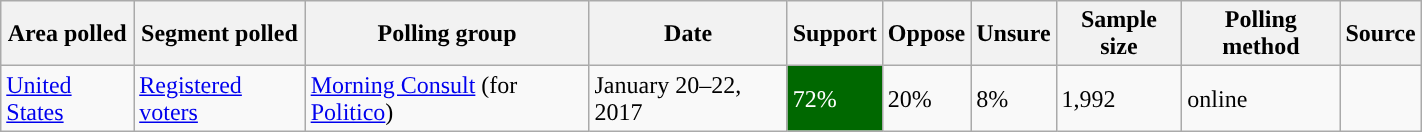<table class="wikitable sortable" style="width: 75%;">
<tr>
<th>Area polled</th>
<th>Segment polled</th>
<th>Polling group</th>
<th>Date</th>
<th>Support</th>
<th>Oppose</th>
<th>Unsure</th>
<th>Sample size</th>
<th>Polling method</th>
<th>Source</th>
</tr>
<tr>
<td> <a href='#'>United States</a></td>
<td><a href='#'>Registered voters</a></td>
<td><a href='#'>Morning Consult</a> (for <a href='#'>Politico</a>)</td>
<td>January 20–22, 2017</td>
<td style="background:#006800; color: white">72%</td>
<td>20%</td>
<td>8%</td>
<td>1,992</td>
<td>online</td>
<td></td>
</tr>
</table>
